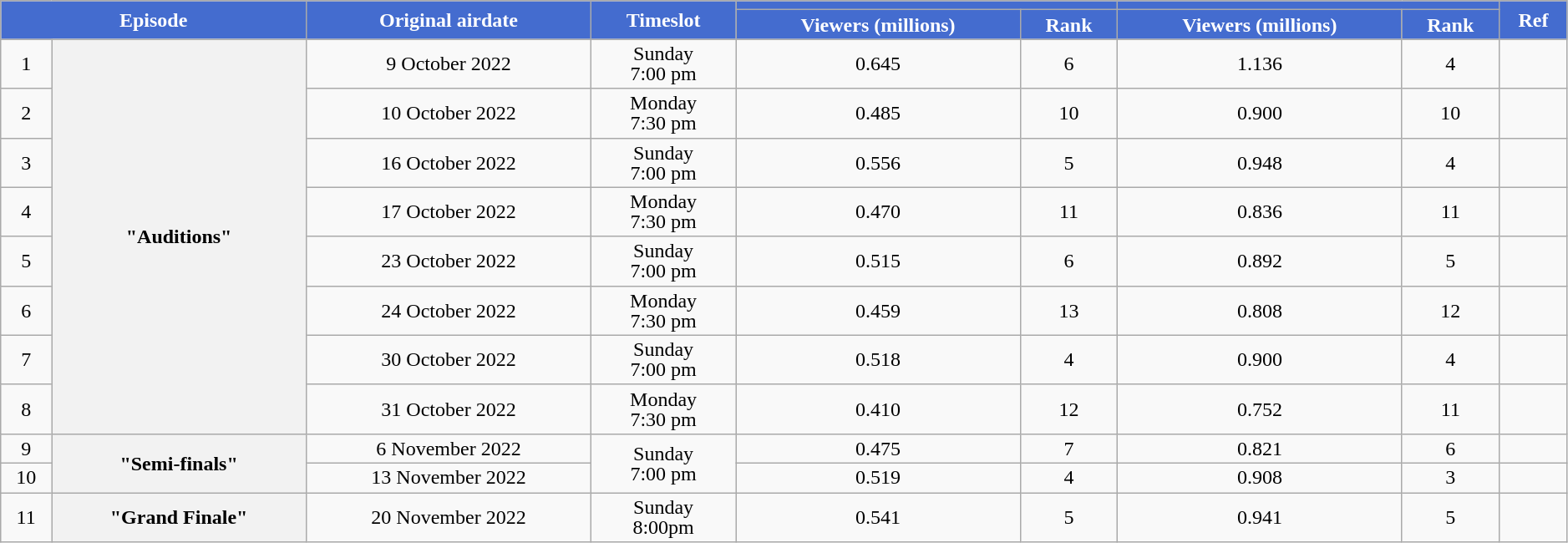<table class="wikitable plainrowheaders" style="text-align:center; line-height:16px; width:99%;">
<tr>
<th rowspan="2" scope="col" style="background: #446CCF; color:white;" colspan="2">Episode</th>
<th rowspan="2" scope="col" style="background: #446CCF; color:white;" class="unsortable">Original airdate</th>
<th rowspan="2" scope="col" style="background: #446CCF; color:white;">Timeslot</th>
<th colspan="2" scope="col" style="background: #446CCF; color:white;"></th>
<th colspan="2" scope="col" style="background: #446CCF; color:white;"></th>
<th rowspan="2" scope="col" style="background: #446CCF; color:white;">Ref</th>
</tr>
<tr>
<th scope="col" style="background: #446CCF; color:white;">Viewers (millions)</th>
<th scope="col" style="background: #446CCF; color:white;">Rank</th>
<th scope="col" style="background: #446CCF; color:white;">Viewers (millions)</th>
<th scope="col" style="background: #446CCF; color:white;">Rank</th>
</tr>
<tr>
<td>1</td>
<th rowspan="8">"Auditions"</th>
<td>9 October 2022</td>
<td>Sunday<br>7:00 pm</td>
<td>0.645</td>
<td>6</td>
<td>1.136</td>
<td>4</td>
<td></td>
</tr>
<tr>
<td>2</td>
<td>10 October 2022</td>
<td>Monday<br>7:30 pm</td>
<td>0.485</td>
<td>10</td>
<td>0.900</td>
<td>10</td>
<td></td>
</tr>
<tr>
<td>3</td>
<td>16 October 2022</td>
<td>Sunday<br>7:00 pm</td>
<td>0.556</td>
<td>5</td>
<td>0.948</td>
<td>4</td>
<td></td>
</tr>
<tr>
<td>4</td>
<td>17 October 2022</td>
<td>Monday<br>7:30 pm</td>
<td>0.470</td>
<td>11</td>
<td>0.836</td>
<td>11</td>
<td></td>
</tr>
<tr>
<td>5</td>
<td>23 October 2022</td>
<td>Sunday<br>7:00 pm</td>
<td>0.515</td>
<td>6</td>
<td>0.892</td>
<td>5</td>
<td></td>
</tr>
<tr>
<td>6</td>
<td>24 October 2022</td>
<td>Monday<br>7:30 pm</td>
<td>0.459</td>
<td>13</td>
<td>0.808</td>
<td>12</td>
<td></td>
</tr>
<tr>
<td>7</td>
<td>30 October 2022</td>
<td>Sunday<br>7:00 pm</td>
<td>0.518</td>
<td>4</td>
<td>0.900</td>
<td>4</td>
<td></td>
</tr>
<tr>
<td>8</td>
<td>31 October 2022</td>
<td>Monday<br>7:30 pm</td>
<td>0.410</td>
<td>12</td>
<td>0.752</td>
<td>11</td>
<td></td>
</tr>
<tr>
<td>9</td>
<th rowspan="2">"Semi-finals"</th>
<td>6 November 2022</td>
<td rowspan=2>Sunday<br>7:00 pm</td>
<td>0.475</td>
<td>7</td>
<td>0.821</td>
<td>6</td>
<td></td>
</tr>
<tr>
<td>10</td>
<td>13 November 2022</td>
<td>0.519</td>
<td>4</td>
<td>0.908</td>
<td>3</td>
<td></td>
</tr>
<tr>
<td>11</td>
<th>"Grand Finale"</th>
<td>20 November 2022</td>
<td>Sunday<br>8:00pm</td>
<td>0.541</td>
<td>5</td>
<td>0.941</td>
<td>5</td>
<td></td>
</tr>
</table>
